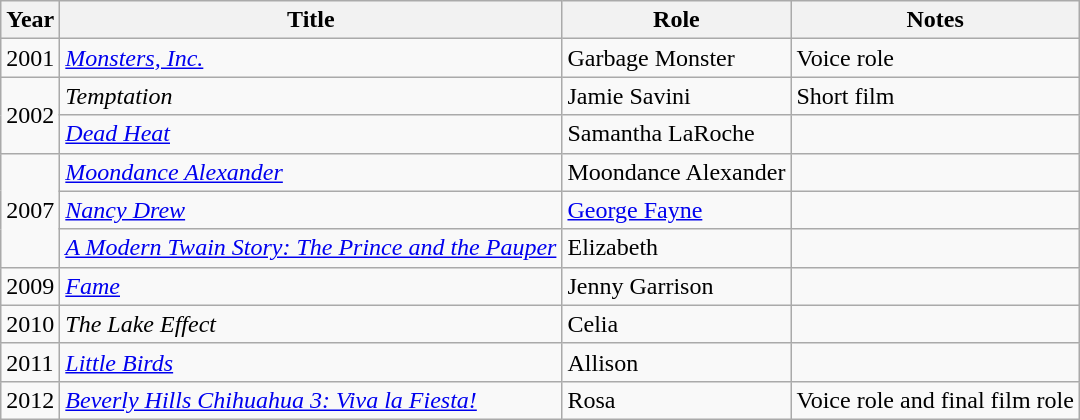<table class="wikitable sortable">
<tr>
<th>Year</th>
<th>Title</th>
<th>Role</th>
<th class="unsortable">Notes</th>
</tr>
<tr>
<td>2001</td>
<td><em><a href='#'>Monsters, Inc.</a></em></td>
<td>Garbage Monster</td>
<td>Voice role</td>
</tr>
<tr>
<td rowspan=2>2002</td>
<td><em>Temptation</em></td>
<td>Jamie Savini</td>
<td>Short film</td>
</tr>
<tr>
<td><em><a href='#'>Dead Heat</a></em></td>
<td>Samantha LaRoche</td>
<td></td>
</tr>
<tr>
<td rowspan=3>2007</td>
<td><em><a href='#'>Moondance Alexander</a></em></td>
<td>Moondance Alexander</td>
<td></td>
</tr>
<tr>
<td><em><a href='#'>Nancy Drew</a></em></td>
<td><a href='#'>George Fayne</a></td>
<td></td>
</tr>
<tr>
<td><em><a href='#'>A Modern Twain Story: The Prince and the Pauper</a></em></td>
<td>Elizabeth</td>
<td></td>
</tr>
<tr>
<td>2009</td>
<td><em><a href='#'>Fame</a></em></td>
<td>Jenny Garrison</td>
<td></td>
</tr>
<tr>
<td>2010</td>
<td><em>The Lake Effect</em></td>
<td>Celia</td>
<td></td>
</tr>
<tr>
<td>2011</td>
<td><em><a href='#'>Little Birds</a></em></td>
<td>Allison</td>
<td></td>
</tr>
<tr>
<td>2012</td>
<td><em><a href='#'>Beverly Hills Chihuahua 3: Viva la Fiesta!</a></em></td>
<td>Rosa</td>
<td>Voice role and final film role</td>
</tr>
</table>
